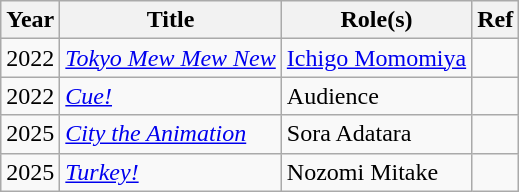<table class="wikitable">
<tr>
<th>Year</th>
<th>Title</th>
<th>Role(s)</th>
<th>Ref</th>
</tr>
<tr>
<td>2022</td>
<td><em><a href='#'>Tokyo Mew Mew New</a></em></td>
<td><a href='#'>Ichigo Momomiya</a></td>
<td></td>
</tr>
<tr>
<td>2022</td>
<td><em><a href='#'>Cue!</a></em></td>
<td>Audience</td>
<td></td>
</tr>
<tr>
<td>2025</td>
<td><em><a href='#'>City the Animation</a></em></td>
<td>Sora Adatara</td>
<td></td>
</tr>
<tr>
<td>2025</td>
<td><em><a href='#'>Turkey!</a></em></td>
<td>Nozomi Mitake</td>
<td></td>
</tr>
</table>
